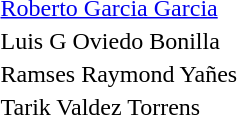<table>
<tr>
<th></th>
<td> <a href='#'>Roberto Garcia Garcia</a></td>
</tr>
<tr>
<th></th>
<td>Luis G Oviedo Bonilla</td>
</tr>
<tr>
<th></th>
<td>Ramses Raymond Yañes</td>
</tr>
<tr>
<th></th>
<td>Tarik Valdez Torrens</td>
</tr>
</table>
